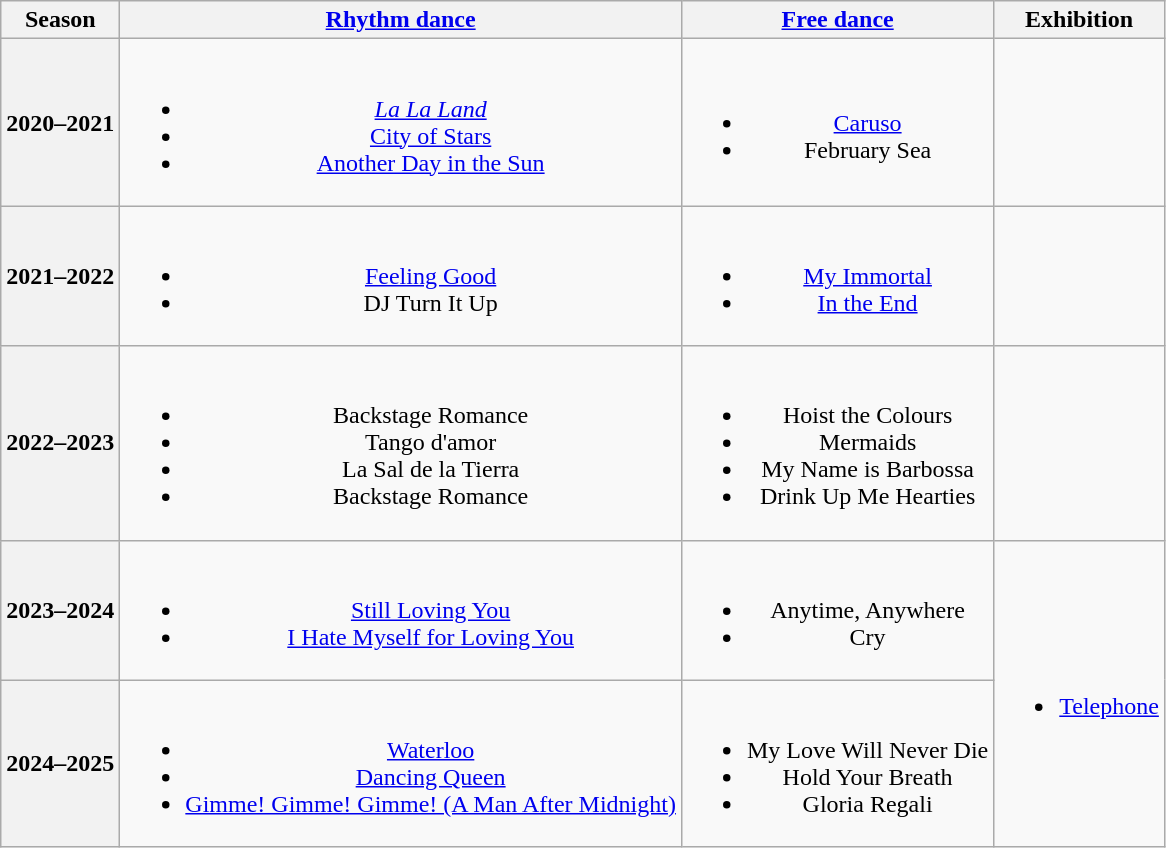<table class=wikitable style=text-align:center>
<tr>
<th>Season</th>
<th><a href='#'>Rhythm dance</a></th>
<th><a href='#'>Free dance</a></th>
<th>Exhibition</th>
</tr>
<tr>
<th>2020–2021 <br> </th>
<td><br><ul><li><em><a href='#'>La La Land</a></em> <br> </li><li><a href='#'>City of Stars</a> <br> </li><li><a href='#'>Another Day in the Sun</a> <br> </li></ul></td>
<td><br><ul><li><a href='#'>Caruso</a> <br> </li><li>February Sea <br> </li></ul></td>
<td></td>
</tr>
<tr>
<th>2021–2022 <br> </th>
<td><br><ul><li> <a href='#'>Feeling Good</a> <br> </li><li>DJ Turn It Up <br> </li></ul></td>
<td><br><ul><li><a href='#'>My Immortal</a> <br> </li><li><a href='#'>In the End</a> <br> </li></ul></td>
<td></td>
</tr>
<tr>
<th>2022–2023 <br> </th>
<td><br><ul><li> Backstage Romance</li><li> Tango d'amor <br> </li><li> La Sal de la Tierra <br> </li><li> Backstage Romance <br> </li></ul></td>
<td><br><ul><li>Hoist the Colours <br> </li><li>Mermaids <br> </li><li>My Name is Barbossa <br> </li><li>Drink Up Me Hearties <br> </li></ul></td>
<td></td>
</tr>
<tr>
<th>2023–2024 <br> </th>
<td><br><ul><li><a href='#'>Still Loving You</a> <br> </li><li><a href='#'>I Hate Myself for Loving You</a> <br> </li></ul></td>
<td><br><ul><li>Anytime, Anywhere <br> </li><li>Cry <br> </li></ul></td>
<td rowspan=2><br><ul><li><a href='#'>Telephone</a> <br> </li></ul></td>
</tr>
<tr>
<th>2024–2025 <br> </th>
<td><br><ul><li><a href='#'>Waterloo</a></li><li><a href='#'>Dancing Queen</a></li><li><a href='#'>Gimme! Gimme! Gimme! (A Man After Midnight)</a> <br> </li></ul></td>
<td><br><ul><li>My Love Will Never Die <br> </li><li>Hold Your Breath <br> </li><li>Gloria Regali <br> </li></ul></td>
</tr>
</table>
